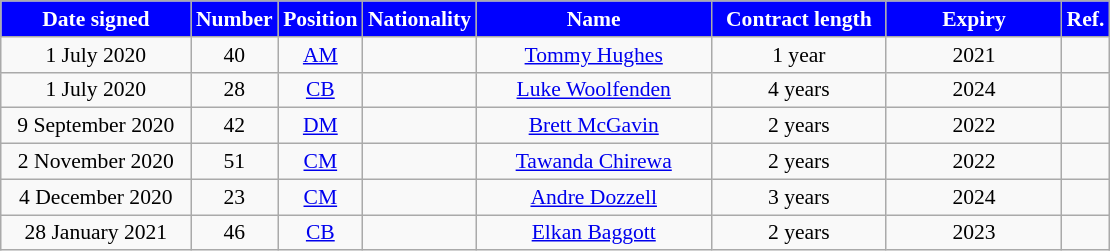<table class="wikitable"  style="text-align:center; font-size:90%; ">
<tr>
<th style="background:blue; color:white; width:120px;">Date signed</th>
<th style="background:blue; color:white; width:50px;">Number</th>
<th style="background:blue; color:white; width:50px;">Position</th>
<th style="background:blue; color:white; width:50px;">Nationality</th>
<th style="background:blue; color:white; width:150px;">Name</th>
<th style="background:blue; color:white; width:110px;">Contract length</th>
<th style="background:blue; color:white; width:110px;">Expiry</th>
<th style="background:blue; color:white; width:25px;">Ref.</th>
</tr>
<tr>
<td>1 July 2020</td>
<td>40</td>
<td><a href='#'>AM</a></td>
<td></td>
<td><a href='#'>Tommy Hughes</a></td>
<td>1 year</td>
<td>2021</td>
<td></td>
</tr>
<tr>
<td>1 July 2020</td>
<td>28</td>
<td><a href='#'>CB</a></td>
<td></td>
<td><a href='#'>Luke Woolfenden</a></td>
<td>4 years</td>
<td>2024</td>
<td></td>
</tr>
<tr>
<td>9 September 2020</td>
<td>42</td>
<td><a href='#'>DM</a></td>
<td></td>
<td><a href='#'>Brett McGavin</a></td>
<td>2 years</td>
<td>2022</td>
<td></td>
</tr>
<tr>
<td>2 November 2020</td>
<td>51</td>
<td><a href='#'>CM</a></td>
<td></td>
<td><a href='#'>Tawanda Chirewa</a></td>
<td>2 years</td>
<td>2022</td>
<td></td>
</tr>
<tr>
<td>4 December 2020</td>
<td>23</td>
<td><a href='#'>CM</a></td>
<td></td>
<td><a href='#'>Andre Dozzell</a></td>
<td>3 years</td>
<td>2024</td>
<td></td>
</tr>
<tr>
<td>28 January 2021</td>
<td>46</td>
<td><a href='#'>CB</a></td>
<td></td>
<td><a href='#'>Elkan Baggott</a></td>
<td>2 years</td>
<td>2023</td>
<td></td>
</tr>
</table>
